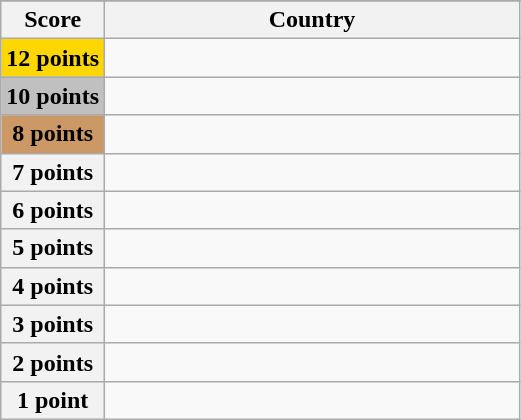<table class="wikitable">
<tr>
</tr>
<tr>
<th scope="col" width="20%">Score</th>
<th scope="col">Country</th>
</tr>
<tr>
<th scope="row" style="background:gold">12 points</th>
<td></td>
</tr>
<tr>
<th scope="row" style="background:silver">10 points</th>
<td></td>
</tr>
<tr>
<th scope="row" style="background:#CC9966">8 points</th>
<td></td>
</tr>
<tr>
<th scope="row">7 points</th>
<td></td>
</tr>
<tr>
<th scope="row">6 points</th>
<td></td>
</tr>
<tr>
<th scope="row">5 points</th>
<td></td>
</tr>
<tr>
<th scope="row">4 points</th>
<td></td>
</tr>
<tr>
<th scope="row">3 points</th>
<td></td>
</tr>
<tr>
<th scope="row">2 points</th>
<td></td>
</tr>
<tr>
<th scope="row">1 point</th>
<td></td>
</tr>
</table>
